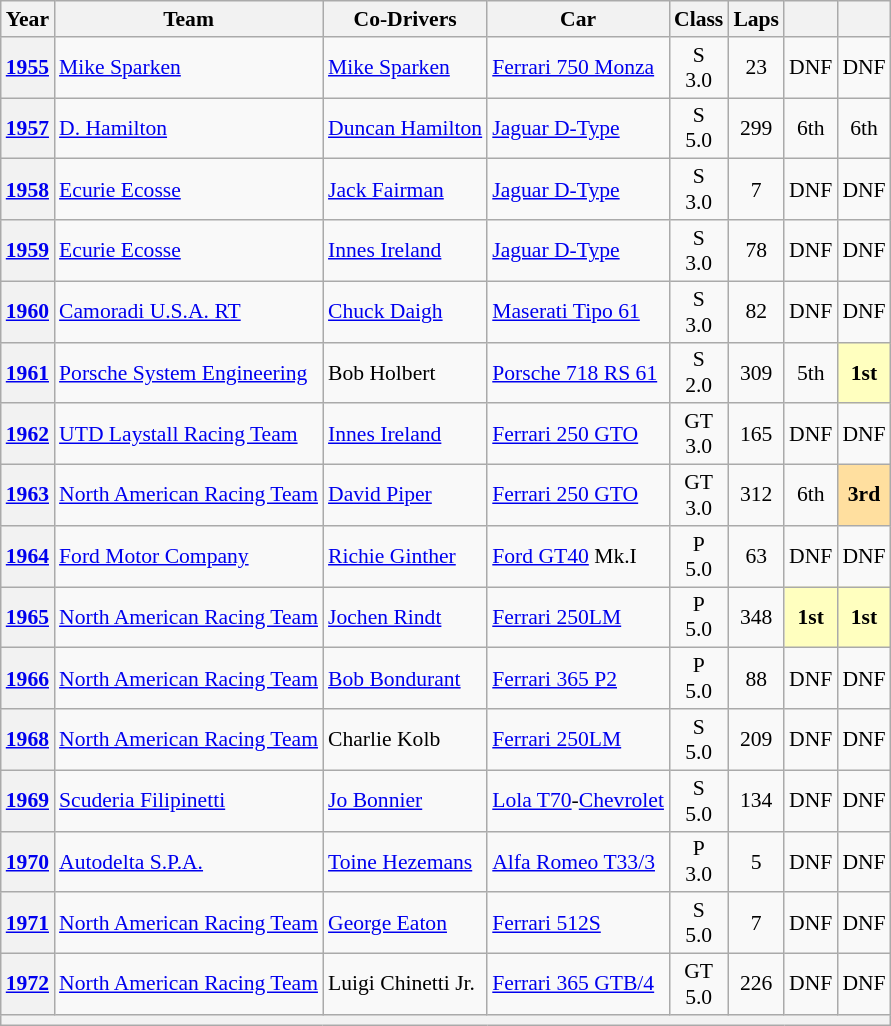<table class="wikitable" style="text-align:center; font-size:90%">
<tr>
<th>Year</th>
<th>Team</th>
<th>Co-Drivers</th>
<th>Car</th>
<th>Class</th>
<th>Laps</th>
<th></th>
<th></th>
</tr>
<tr>
<th><a href='#'>1955</a></th>
<td align="left"> <a href='#'>Mike Sparken</a></td>
<td align="left"> <a href='#'>Mike Sparken</a></td>
<td align="left"><a href='#'>Ferrari 750 Monza</a></td>
<td>S<br>3.0</td>
<td>23</td>
<td>DNF</td>
<td>DNF</td>
</tr>
<tr>
<th><a href='#'>1957</a></th>
<td align="left"> <a href='#'>D. Hamilton</a></td>
<td align="left"> <a href='#'>Duncan Hamilton</a></td>
<td align="left"><a href='#'>Jaguar D-Type</a></td>
<td>S<br>5.0</td>
<td>299</td>
<td>6th</td>
<td>6th</td>
</tr>
<tr>
<th><a href='#'>1958</a></th>
<td align="left"> <a href='#'>Ecurie Ecosse</a></td>
<td align="left"> <a href='#'>Jack Fairman</a></td>
<td align="left"><a href='#'>Jaguar D-Type</a></td>
<td>S<br>3.0</td>
<td>7</td>
<td>DNF</td>
<td>DNF</td>
</tr>
<tr>
<th><a href='#'>1959</a></th>
<td align="left"> <a href='#'>Ecurie Ecosse</a></td>
<td align="left"> <a href='#'>Innes Ireland</a></td>
<td align="left"><a href='#'>Jaguar D-Type</a></td>
<td>S<br>3.0</td>
<td>78</td>
<td>DNF</td>
<td>DNF</td>
</tr>
<tr>
<th><a href='#'>1960</a></th>
<td align="left"> <a href='#'>Camoradi U.S.A. RT</a></td>
<td align="left"> <a href='#'>Chuck Daigh</a></td>
<td align="left"><a href='#'>Maserati Tipo 61</a></td>
<td>S<br>3.0</td>
<td>82</td>
<td>DNF</td>
<td>DNF</td>
</tr>
<tr>
<th><a href='#'>1961</a></th>
<td align="left"> <a href='#'>Porsche System Engineering</a></td>
<td align="left"> Bob Holbert</td>
<td align="left"><a href='#'>Porsche 718 RS 61</a></td>
<td>S<br>2.0</td>
<td>309</td>
<td>5th</td>
<td style="background:#FFFFBF;"><strong>1st</strong></td>
</tr>
<tr>
<th><a href='#'>1962</a></th>
<td align="left"> <a href='#'>UTD Laystall Racing Team</a></td>
<td align="left"> <a href='#'>Innes Ireland</a></td>
<td align="left"><a href='#'>Ferrari 250 GTO</a></td>
<td>GT<br>3.0</td>
<td>165</td>
<td>DNF</td>
<td>DNF</td>
</tr>
<tr>
<th><a href='#'>1963</a></th>
<td align="left"> <a href='#'>North American Racing Team</a></td>
<td align="left"> <a href='#'>David Piper</a></td>
<td align="left"><a href='#'>Ferrari 250 GTO</a></td>
<td>GT<br>3.0</td>
<td>312</td>
<td>6th</td>
<td style="background:#FFDF9F;"><strong>3rd</strong></td>
</tr>
<tr>
<th><a href='#'>1964</a></th>
<td align="left"> <a href='#'>Ford Motor Company</a></td>
<td align="left"> <a href='#'>Richie Ginther</a></td>
<td align="left"><a href='#'>Ford GT40</a> Mk.I</td>
<td>P<br>5.0</td>
<td>63</td>
<td>DNF</td>
<td>DNF</td>
</tr>
<tr>
<th><a href='#'>1965</a></th>
<td align="left"> <a href='#'>North American Racing Team</a></td>
<td align="left"> <a href='#'>Jochen Rindt</a></td>
<td align="left"><a href='#'>Ferrari 250LM</a></td>
<td>P<br>5.0</td>
<td>348</td>
<td style="background:#FFFFBF;"><strong>1st</strong></td>
<td style="background:#FFFFBF;"><strong>1st</strong></td>
</tr>
<tr>
<th><a href='#'>1966</a></th>
<td align="left"> <a href='#'>North American Racing Team</a></td>
<td align="left"> <a href='#'>Bob Bondurant</a></td>
<td align="left"><a href='#'>Ferrari 365 P2</a></td>
<td>P<br>5.0</td>
<td>88</td>
<td>DNF</td>
<td>DNF</td>
</tr>
<tr>
<th><a href='#'>1968</a></th>
<td align="left"> <a href='#'>North American Racing Team</a></td>
<td align="left"> Charlie Kolb</td>
<td align="left"><a href='#'>Ferrari 250LM</a></td>
<td>S<br>5.0</td>
<td>209</td>
<td>DNF</td>
<td>DNF</td>
</tr>
<tr>
<th><a href='#'>1969</a></th>
<td align="left"> <a href='#'>Scuderia Filipinetti</a></td>
<td align="left"> <a href='#'>Jo Bonnier</a></td>
<td align="left"><a href='#'>Lola T70</a>-<a href='#'>Chevrolet</a></td>
<td>S<br>5.0</td>
<td>134</td>
<td>DNF</td>
<td>DNF</td>
</tr>
<tr>
<th><a href='#'>1970</a></th>
<td align="left"> <a href='#'>Autodelta S.P.A.</a></td>
<td align="left"> <a href='#'>Toine Hezemans</a></td>
<td align="left"><a href='#'>Alfa Romeo T33/3</a></td>
<td>P<br>3.0</td>
<td>5</td>
<td>DNF</td>
<td>DNF</td>
</tr>
<tr>
<th><a href='#'>1971</a></th>
<td align="left"> <a href='#'>North American Racing Team</a></td>
<td align="left"> <a href='#'>George Eaton</a></td>
<td align="left"><a href='#'>Ferrari 512S</a></td>
<td>S<br>5.0</td>
<td>7</td>
<td>DNF</td>
<td>DNF</td>
</tr>
<tr>
<th><a href='#'>1972</a></th>
<td align="left"> <a href='#'>North American Racing Team</a></td>
<td align="left"> Luigi Chinetti Jr.</td>
<td align="left"><a href='#'>Ferrari 365 GTB/4</a></td>
<td>GT<br>5.0</td>
<td>226</td>
<td>DNF</td>
<td>DNF</td>
</tr>
<tr>
<th colspan="8"></th>
</tr>
</table>
